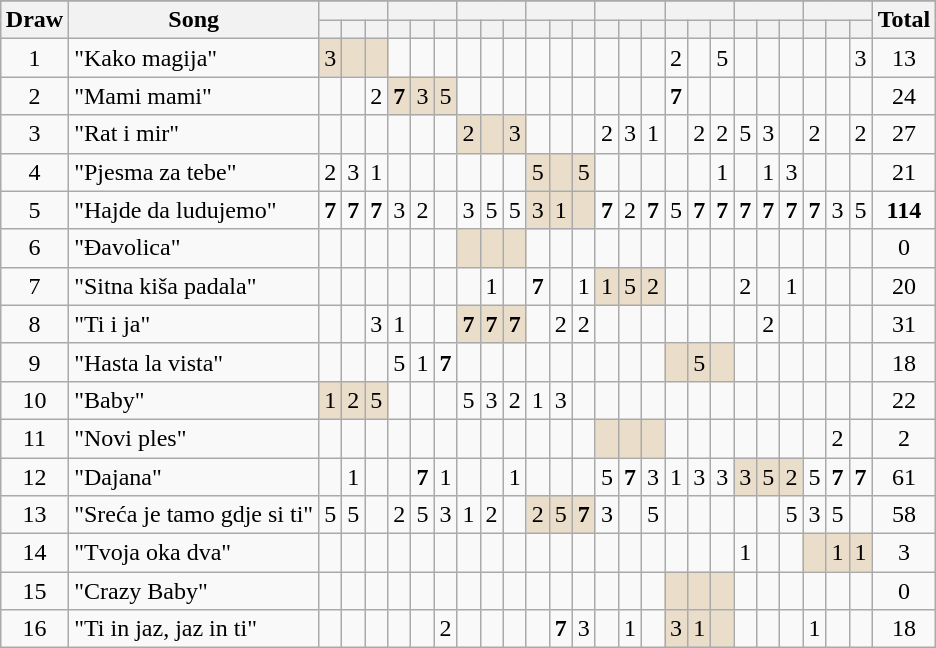<table class="wikitable" style="margin: 1em auto 1em auto; text-align:center;">
<tr>
</tr>
<tr>
<th rowspan="2">Draw</th>
<th rowspan="2">Song</th>
<th colspan="3"></th>
<th colspan="3"></th>
<th colspan="3"></th>
<th colspan="3"></th>
<th colspan="3"></th>
<th colspan="3"></th>
<th colspan="3"></th>
<th colspan="3"></th>
<th rowspan="2">Total</th>
</tr>
<tr>
<th></th>
<th></th>
<th></th>
<th></th>
<th></th>
<th></th>
<th></th>
<th></th>
<th></th>
<th></th>
<th></th>
<th></th>
<th></th>
<th></th>
<th></th>
<th></th>
<th></th>
<th></th>
<th></th>
<th></th>
<th></th>
<th></th>
<th></th>
<th></th>
</tr>
<tr>
<td>1</td>
<td align="left">"Kako magija"</td>
<td style="background:#EADDCA;">3</td>
<td style="background:#EADDCA;"></td>
<td style="background:#EADDCA;"></td>
<td></td>
<td></td>
<td></td>
<td></td>
<td></td>
<td></td>
<td></td>
<td></td>
<td></td>
<td></td>
<td></td>
<td></td>
<td>2</td>
<td></td>
<td>5</td>
<td></td>
<td></td>
<td></td>
<td></td>
<td></td>
<td>3</td>
<td>13</td>
</tr>
<tr>
<td>2</td>
<td align="left">"Mami mami"</td>
<td></td>
<td></td>
<td>2</td>
<td style="background:#EADDCA;"><strong>7</strong></td>
<td style="background:#EADDCA;">3</td>
<td style="background:#EADDCA;">5</td>
<td></td>
<td></td>
<td></td>
<td></td>
<td></td>
<td></td>
<td></td>
<td></td>
<td></td>
<td><strong>7</strong></td>
<td></td>
<td></td>
<td></td>
<td></td>
<td></td>
<td></td>
<td></td>
<td></td>
<td>24</td>
</tr>
<tr>
<td>3</td>
<td align="left">"Rat i mir"</td>
<td></td>
<td></td>
<td></td>
<td></td>
<td></td>
<td></td>
<td style="background:#EADDCA;">2</td>
<td style="background:#EADDCA;"></td>
<td style="background:#EADDCA;">3</td>
<td></td>
<td></td>
<td></td>
<td>2</td>
<td>3</td>
<td>1</td>
<td></td>
<td>2</td>
<td>2</td>
<td>5</td>
<td>3</td>
<td></td>
<td>2</td>
<td></td>
<td>2</td>
<td>27</td>
</tr>
<tr>
<td>4</td>
<td align="left">"Pjesma za tebe"</td>
<td>2</td>
<td>3</td>
<td>1</td>
<td></td>
<td></td>
<td></td>
<td></td>
<td></td>
<td></td>
<td style="background:#EADDCA;">5</td>
<td style="background:#EADDCA;"></td>
<td style="background:#EADDCA;">5</td>
<td></td>
<td></td>
<td></td>
<td></td>
<td></td>
<td>1</td>
<td></td>
<td>1</td>
<td>3</td>
<td></td>
<td></td>
<td></td>
<td>21</td>
</tr>
<tr>
<td>5</td>
<td align="left">"Hajde da ludujemo"</td>
<td><strong>7</strong></td>
<td><strong>7</strong></td>
<td><strong>7</strong></td>
<td>3</td>
<td>2</td>
<td></td>
<td>3</td>
<td>5</td>
<td>5</td>
<td style="background:#EADDCA;">3</td>
<td style="background:#EADDCA;">1</td>
<td style="background:#EADDCA;"></td>
<td><strong>7</strong></td>
<td>2</td>
<td><strong>7</strong></td>
<td>5</td>
<td><strong>7</strong></td>
<td><strong>7</strong></td>
<td><strong>7</strong></td>
<td><strong>7</strong></td>
<td><strong>7</strong></td>
<td><strong>7</strong></td>
<td>3</td>
<td>5</td>
<td><strong>114</strong></td>
</tr>
<tr>
<td>6</td>
<td align="left">"Đavolica"</td>
<td></td>
<td></td>
<td></td>
<td></td>
<td></td>
<td></td>
<td style="background:#EADDCA;"></td>
<td style="background:#EADDCA;"></td>
<td style="background:#EADDCA;"></td>
<td></td>
<td></td>
<td></td>
<td></td>
<td></td>
<td></td>
<td></td>
<td></td>
<td></td>
<td></td>
<td></td>
<td></td>
<td></td>
<td></td>
<td></td>
<td>0</td>
</tr>
<tr>
<td>7</td>
<td align="left">"Sitna kiša padala"</td>
<td></td>
<td></td>
<td></td>
<td></td>
<td></td>
<td></td>
<td></td>
<td>1</td>
<td></td>
<td><strong>7</strong></td>
<td></td>
<td>1</td>
<td style="background:#EADDCA;">1</td>
<td style="background:#EADDCA;">5</td>
<td style="background:#EADDCA;">2</td>
<td></td>
<td></td>
<td></td>
<td>2</td>
<td></td>
<td>1</td>
<td></td>
<td></td>
<td></td>
<td>20</td>
</tr>
<tr>
<td>8</td>
<td align="left">"Ti i ja"</td>
<td></td>
<td></td>
<td>3</td>
<td>1</td>
<td></td>
<td></td>
<td style="background:#EADDCA;"><strong>7</strong></td>
<td style="background:#EADDCA;"><strong>7</strong></td>
<td style="background:#EADDCA;"><strong>7</strong></td>
<td></td>
<td>2</td>
<td>2</td>
<td></td>
<td></td>
<td></td>
<td></td>
<td></td>
<td></td>
<td></td>
<td>2</td>
<td></td>
<td></td>
<td></td>
<td></td>
<td>31</td>
</tr>
<tr>
<td>9</td>
<td align="left">"Hasta la vista"</td>
<td></td>
<td></td>
<td></td>
<td>5</td>
<td>1</td>
<td><strong>7</strong></td>
<td></td>
<td></td>
<td></td>
<td></td>
<td></td>
<td></td>
<td></td>
<td></td>
<td></td>
<td style="background:#EADDCA;"></td>
<td style="background:#EADDCA;">5</td>
<td style="background:#EADDCA;"></td>
<td></td>
<td></td>
<td></td>
<td></td>
<td></td>
<td></td>
<td>18</td>
</tr>
<tr>
<td>10</td>
<td align="left">"Baby"</td>
<td style="background:#EADDCA;">1</td>
<td style="background:#EADDCA;">2</td>
<td style="background:#EADDCA;">5</td>
<td></td>
<td></td>
<td></td>
<td>5</td>
<td>3</td>
<td>2</td>
<td>1</td>
<td>3</td>
<td></td>
<td></td>
<td></td>
<td></td>
<td></td>
<td></td>
<td></td>
<td></td>
<td></td>
<td></td>
<td></td>
<td></td>
<td></td>
<td>22</td>
</tr>
<tr>
<td>11</td>
<td align="left">"Novi ples"</td>
<td></td>
<td></td>
<td></td>
<td></td>
<td></td>
<td></td>
<td></td>
<td></td>
<td></td>
<td></td>
<td></td>
<td></td>
<td style="background:#EADDCA;"></td>
<td style="background:#EADDCA;"></td>
<td style="background:#EADDCA;"></td>
<td></td>
<td></td>
<td></td>
<td></td>
<td></td>
<td></td>
<td></td>
<td>2</td>
<td></td>
<td>2</td>
</tr>
<tr>
<td>12</td>
<td align="left">"Dajana"</td>
<td></td>
<td>1</td>
<td></td>
<td></td>
<td><strong>7</strong></td>
<td>1</td>
<td></td>
<td></td>
<td>1</td>
<td></td>
<td></td>
<td></td>
<td>5</td>
<td><strong>7</strong></td>
<td>3</td>
<td>1</td>
<td>3</td>
<td>3</td>
<td style="background:#EADDCA;">3</td>
<td style="background:#EADDCA;">5</td>
<td style="background:#EADDCA;">2</td>
<td>5</td>
<td><strong>7</strong></td>
<td><strong>7</strong></td>
<td>61</td>
</tr>
<tr>
<td>13</td>
<td align="left">"Sreća je tamo gdje si ti"</td>
<td>5</td>
<td>5</td>
<td></td>
<td>2</td>
<td>5</td>
<td>3</td>
<td>1</td>
<td>2</td>
<td></td>
<td style="background:#EADDCA;">2</td>
<td style="background:#EADDCA;">5</td>
<td style="background:#EADDCA;"><strong>7</strong></td>
<td>3</td>
<td></td>
<td>5</td>
<td></td>
<td></td>
<td></td>
<td></td>
<td></td>
<td>5</td>
<td>3</td>
<td>5</td>
<td></td>
<td>58</td>
</tr>
<tr>
<td>14</td>
<td align="left">"Tvoja oka dva"</td>
<td></td>
<td></td>
<td></td>
<td></td>
<td></td>
<td></td>
<td></td>
<td></td>
<td></td>
<td></td>
<td></td>
<td></td>
<td></td>
<td></td>
<td></td>
<td></td>
<td></td>
<td></td>
<td>1</td>
<td></td>
<td></td>
<td style="background:#EADDCA;"></td>
<td style="background:#EADDCA;">1</td>
<td style="background:#EADDCA;">1</td>
<td>3</td>
</tr>
<tr>
<td>15</td>
<td align="left">"Crazy Baby"</td>
<td></td>
<td></td>
<td></td>
<td></td>
<td></td>
<td></td>
<td></td>
<td></td>
<td></td>
<td></td>
<td></td>
<td></td>
<td></td>
<td></td>
<td></td>
<td style="background:#EADDCA;"></td>
<td style="background:#EADDCA;"></td>
<td style="background:#EADDCA;"></td>
<td></td>
<td></td>
<td></td>
<td></td>
<td></td>
<td></td>
<td>0</td>
</tr>
<tr>
<td>16</td>
<td align="left">"Ti in jaz, jaz in ti"</td>
<td></td>
<td></td>
<td></td>
<td></td>
<td></td>
<td>2</td>
<td></td>
<td></td>
<td></td>
<td></td>
<td><strong>7</strong></td>
<td>3</td>
<td></td>
<td>1</td>
<td></td>
<td style="background:#EADDCA;">3</td>
<td style="background:#EADDCA;">1</td>
<td style="background:#EADDCA;"></td>
<td></td>
<td></td>
<td></td>
<td>1</td>
<td></td>
<td></td>
<td>18</td>
</tr>
</table>
